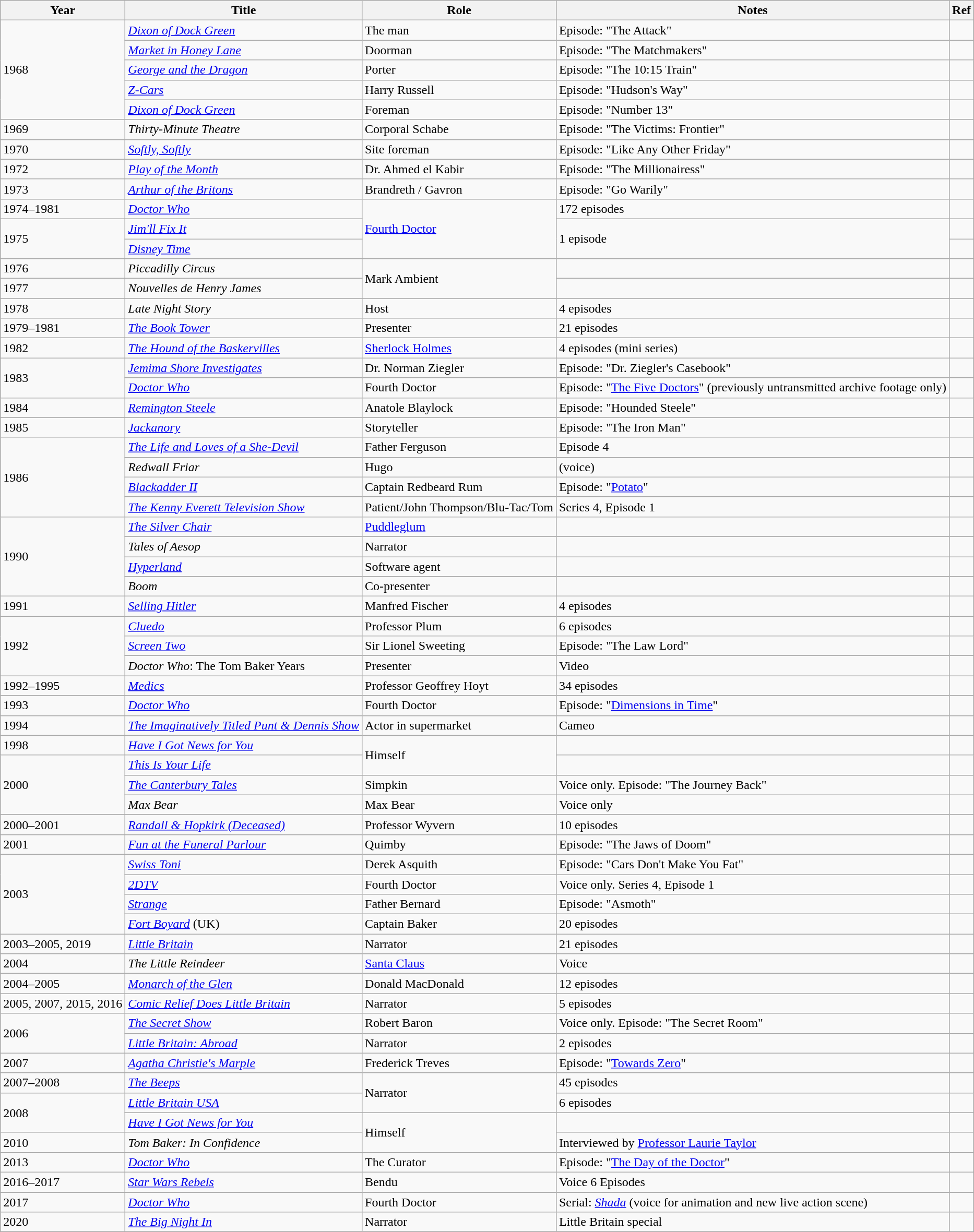<table class="wikitable sortable">
<tr>
<th>Year</th>
<th>Title</th>
<th>Role</th>
<th class="unsortable">Notes</th>
<th>Ref</th>
</tr>
<tr>
<td rowspan="5">1968</td>
<td><em><a href='#'>Dixon of Dock Green</a></em></td>
<td>The man</td>
<td>Episode: "The Attack"</td>
<td></td>
</tr>
<tr>
<td><em><a href='#'>Market in Honey Lane</a></em></td>
<td>Doorman</td>
<td>Episode: "The Matchmakers"</td>
<td></td>
</tr>
<tr>
<td><em><a href='#'>George and the Dragon</a></em></td>
<td>Porter</td>
<td>Episode: "The 10:15 Train"</td>
<td></td>
</tr>
<tr>
<td><em><a href='#'>Z-Cars</a></em></td>
<td>Harry Russell</td>
<td>Episode: "Hudson's Way"</td>
<td></td>
</tr>
<tr>
<td><em><a href='#'>Dixon of Dock Green</a></em></td>
<td>Foreman</td>
<td>Episode: "Number 13"</td>
<td></td>
</tr>
<tr>
<td>1969</td>
<td><em>Thirty-Minute Theatre</em></td>
<td>Corporal Schabe</td>
<td>Episode: "The Victims: Frontier"</td>
<td></td>
</tr>
<tr>
<td>1970</td>
<td><em><a href='#'>Softly, Softly</a></em></td>
<td>Site foreman</td>
<td>Episode: "Like Any Other Friday"</td>
<td></td>
</tr>
<tr>
<td>1972</td>
<td><em><a href='#'>Play of the Month</a></em></td>
<td>Dr. Ahmed el Kabir</td>
<td>Episode: "The Millionairess"</td>
<td></td>
</tr>
<tr>
<td>1973</td>
<td><em><a href='#'>Arthur of the Britons</a></em></td>
<td>Brandreth / Gavron</td>
<td>Episode: "Go Warily"</td>
<td></td>
</tr>
<tr>
<td>1974–1981</td>
<td><em><a href='#'>Doctor Who</a></em></td>
<td rowspan="3"><a href='#'>Fourth Doctor</a></td>
<td>172 episodes</td>
<td></td>
</tr>
<tr>
<td rowspan="2">1975</td>
<td><em><a href='#'>Jim'll Fix It</a></em></td>
<td rowspan="2">1 episode</td>
<td></td>
</tr>
<tr>
<td><em><a href='#'>Disney Time</a></em></td>
<td></td>
</tr>
<tr>
<td>1976</td>
<td><em>Piccadilly Circus</em></td>
<td rowspan="2">Mark Ambient</td>
<td></td>
<td></td>
</tr>
<tr>
<td>1977</td>
<td><em>Nouvelles de Henry James</em></td>
<td></td>
<td></td>
</tr>
<tr>
<td>1978</td>
<td><em>Late Night Story</em></td>
<td>Host</td>
<td>4 episodes</td>
<td></td>
</tr>
<tr>
<td>1979–1981</td>
<td><em><a href='#'>The Book Tower</a></em></td>
<td>Presenter</td>
<td>21 episodes</td>
<td></td>
</tr>
<tr>
<td>1982</td>
<td><em><a href='#'>The Hound of the Baskervilles</a></em></td>
<td><a href='#'>Sherlock Holmes</a></td>
<td>4 episodes (mini series)</td>
<td></td>
</tr>
<tr>
<td rowspan="2">1983</td>
<td><em><a href='#'>Jemima Shore Investigates</a></em></td>
<td>Dr. Norman Ziegler</td>
<td>Episode: "Dr. Ziegler's Casebook"</td>
<td></td>
</tr>
<tr>
<td><em><a href='#'>Doctor Who</a></em></td>
<td>Fourth Doctor</td>
<td>Episode: "<a href='#'>The Five Doctors</a>" (previously untransmitted archive footage only)</td>
<td></td>
</tr>
<tr>
<td>1984</td>
<td><em><a href='#'>Remington Steele</a></em></td>
<td>Anatole Blaylock</td>
<td>Episode: "Hounded Steele"</td>
<td></td>
</tr>
<tr>
<td>1985</td>
<td><em><a href='#'>Jackanory</a></em></td>
<td>Storyteller</td>
<td>Episode: "The Iron Man"</td>
<td></td>
</tr>
<tr>
<td rowspan="4">1986</td>
<td><em><a href='#'>The Life and Loves of a She-Devil</a></em></td>
<td>Father Ferguson</td>
<td>Episode 4</td>
<td></td>
</tr>
<tr>
<td><em>Redwall Friar</em></td>
<td>Hugo</td>
<td>(voice)</td>
<td></td>
</tr>
<tr>
<td><em><a href='#'>Blackadder II</a></em></td>
<td>Captain Redbeard Rum</td>
<td>Episode: "<a href='#'>Potato</a>"</td>
<td></td>
</tr>
<tr>
<td><em><a href='#'>The Kenny Everett Television Show</a></em></td>
<td>Patient/John Thompson/Blu-Tac/Tom</td>
<td>Series 4, Episode 1</td>
<td></td>
</tr>
<tr>
<td rowspan="4">1990</td>
<td><em><a href='#'>The Silver Chair</a></em></td>
<td><a href='#'>Puddleglum</a></td>
<td></td>
<td></td>
</tr>
<tr>
<td><em>Tales of Aesop</em></td>
<td>Narrator</td>
<td></td>
<td></td>
</tr>
<tr>
<td><em><a href='#'>Hyperland</a></em></td>
<td>Software agent</td>
<td></td>
<td></td>
</tr>
<tr>
<td><em>Boom</em></td>
<td>Co-presenter</td>
<td></td>
<td></td>
</tr>
<tr>
<td>1991</td>
<td><em><a href='#'>Selling Hitler</a></em></td>
<td>Manfred Fischer</td>
<td>4 episodes</td>
<td></td>
</tr>
<tr>
<td rowspan="3">1992</td>
<td><em><a href='#'>Cluedo</a></em></td>
<td>Professor Plum</td>
<td>6 episodes</td>
<td></td>
</tr>
<tr>
<td><em><a href='#'>Screen Two</a></em></td>
<td>Sir Lionel Sweeting</td>
<td>Episode: "The Law Lord"</td>
<td></td>
</tr>
<tr>
<td><em>Doctor Who</em>: The Tom Baker Years</td>
<td>Presenter</td>
<td>Video</td>
<td></td>
</tr>
<tr>
<td>1992–1995</td>
<td><em><a href='#'>Medics</a></em></td>
<td>Professor Geoffrey Hoyt</td>
<td>34 episodes</td>
<td></td>
</tr>
<tr>
<td>1993</td>
<td><em><a href='#'>Doctor Who</a></em></td>
<td>Fourth Doctor</td>
<td>Episode: "<a href='#'>Dimensions in Time</a>"</td>
<td></td>
</tr>
<tr>
<td>1994</td>
<td><em><a href='#'>The Imaginatively Titled Punt & Dennis Show</a></em></td>
<td>Actor in supermarket</td>
<td>Cameo</td>
<td></td>
</tr>
<tr>
<td>1998</td>
<td><em><a href='#'>Have I Got News for You</a></em></td>
<td rowspan="2">Himself</td>
<td></td>
<td></td>
</tr>
<tr>
<td rowspan="3">2000</td>
<td><em><a href='#'>This Is Your Life</a></em></td>
<td></td>
<td></td>
</tr>
<tr>
<td><em><a href='#'>The Canterbury Tales</a></em></td>
<td>Simpkin</td>
<td>Voice only. Episode: "The Journey Back"</td>
<td></td>
</tr>
<tr>
<td><em>Max Bear</em></td>
<td>Max Bear</td>
<td>Voice only</td>
<td></td>
</tr>
<tr>
<td>2000–2001</td>
<td><em><a href='#'>Randall & Hopkirk (Deceased)</a></em></td>
<td>Professor Wyvern</td>
<td>10 episodes</td>
<td></td>
</tr>
<tr>
<td>2001</td>
<td><em><a href='#'>Fun at the Funeral Parlour</a></em></td>
<td>Quimby</td>
<td>Episode: "The Jaws of Doom"</td>
<td></td>
</tr>
<tr>
<td rowspan="4">2003</td>
<td><em><a href='#'>Swiss Toni</a></em></td>
<td>Derek Asquith</td>
<td>Episode: "Cars Don't Make You Fat"</td>
<td></td>
</tr>
<tr>
<td><em><a href='#'>2DTV</a></em></td>
<td>Fourth Doctor</td>
<td>Voice only. Series 4, Episode 1</td>
<td></td>
</tr>
<tr>
<td><em><a href='#'>Strange</a></em></td>
<td>Father Bernard</td>
<td>Episode: "Asmoth"</td>
<td></td>
</tr>
<tr>
<td><em><a href='#'>Fort Boyard</a></em> (UK)</td>
<td>Captain Baker</td>
<td>20 episodes</td>
<td></td>
</tr>
<tr>
<td>2003–2005, 2019</td>
<td><em><a href='#'>Little Britain</a></em></td>
<td>Narrator</td>
<td>21 episodes</td>
<td></td>
</tr>
<tr>
<td>2004</td>
<td><em>The Little Reindeer</em></td>
<td><a href='#'>Santa Claus</a></td>
<td>Voice</td>
<td></td>
</tr>
<tr>
<td>2004–2005</td>
<td><em><a href='#'>Monarch of the Glen</a></em></td>
<td>Donald MacDonald</td>
<td>12 episodes</td>
<td></td>
</tr>
<tr>
<td>2005, 2007, 2015, 2016</td>
<td><em><a href='#'>Comic Relief Does Little Britain</a></em></td>
<td>Narrator</td>
<td>5 episodes</td>
<td></td>
</tr>
<tr>
<td rowspan="2">2006</td>
<td><em><a href='#'>The Secret Show</a></em></td>
<td>Robert Baron</td>
<td>Voice only. Episode: "The Secret Room"</td>
<td></td>
</tr>
<tr>
<td><em><a href='#'>Little Britain: Abroad</a></em></td>
<td>Narrator</td>
<td>2 episodes</td>
<td></td>
</tr>
<tr>
<td>2007</td>
<td><em><a href='#'>Agatha Christie's Marple</a></em></td>
<td>Frederick Treves</td>
<td>Episode: "<a href='#'>Towards Zero</a>"</td>
<td></td>
</tr>
<tr>
<td>2007–2008</td>
<td><em><a href='#'>The Beeps</a></em></td>
<td rowspan="2">Narrator</td>
<td>45 episodes</td>
<td></td>
</tr>
<tr>
<td rowspan="2">2008</td>
<td><em><a href='#'>Little Britain USA</a></em></td>
<td>6 episodes</td>
<td></td>
</tr>
<tr>
<td><em><a href='#'>Have I Got News for You</a></em></td>
<td rowspan="2">Himself</td>
<td></td>
<td></td>
</tr>
<tr>
<td>2010</td>
<td><em>Tom Baker: In Confidence</em></td>
<td>Interviewed by <a href='#'>Professor Laurie Taylor</a></td>
<td></td>
</tr>
<tr>
<td>2013</td>
<td><em><a href='#'>Doctor Who</a></em></td>
<td>The Curator</td>
<td>Episode: "<a href='#'>The Day of the Doctor</a>"</td>
<td></td>
</tr>
<tr>
<td>2016–2017</td>
<td><em><a href='#'>Star Wars Rebels</a></em></td>
<td>Bendu</td>
<td>Voice 6 Episodes</td>
<td></td>
</tr>
<tr>
<td>2017</td>
<td><em><a href='#'>Doctor Who</a></em></td>
<td>Fourth Doctor</td>
<td>Serial: <a href='#'><em>Shada</em></a> (voice for animation and new live action scene)</td>
<td></td>
</tr>
<tr>
<td>2020</td>
<td><em><a href='#'>The Big Night In</a></em></td>
<td>Narrator</td>
<td>Little Britain special</td>
<td></td>
</tr>
</table>
